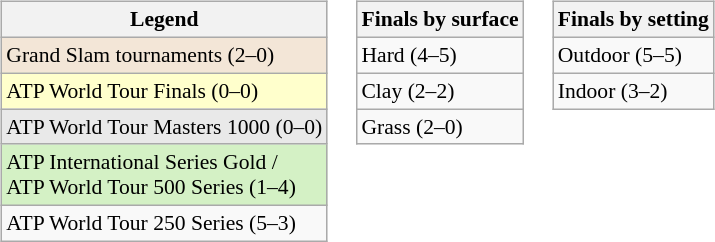<table>
<tr valign="top">
<td><br><table class=wikitable style="font-size:90%">
<tr>
<th>Legend</th>
</tr>
<tr style="background:#f3e6d7;">
<td>Grand Slam tournaments (2–0)</td>
</tr>
<tr style="background:#ffffcc;">
<td>ATP World Tour Finals (0–0)</td>
</tr>
<tr style="background:#e9e9e9;">
<td>ATP World Tour Masters 1000 (0–0)</td>
</tr>
<tr style="background:#d4f1c5;">
<td>ATP International Series Gold / <br> ATP World Tour 500 Series (1–4)</td>
</tr>
<tr>
<td>ATP World Tour 250 Series (5–3)</td>
</tr>
</table>
</td>
<td><br><table class=wikitable style="font-size:90%">
<tr>
<th>Finals by surface</th>
</tr>
<tr>
<td>Hard (4–5)</td>
</tr>
<tr>
<td>Clay (2–2)</td>
</tr>
<tr>
<td>Grass (2–0)</td>
</tr>
</table>
</td>
<td><br><table class=wikitable style="font-size:90%">
<tr>
<th>Finals by setting</th>
</tr>
<tr>
<td>Outdoor (5–5)</td>
</tr>
<tr>
<td>Indoor (3–2)</td>
</tr>
</table>
</td>
</tr>
</table>
